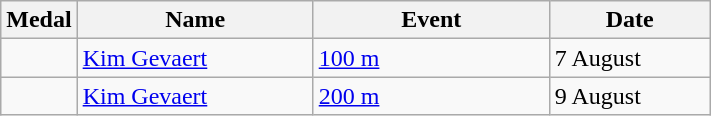<table class="wikitable sortable" style="font-size:100%">
<tr>
<th>Medal</th>
<th width=150>Name</th>
<th width=150>Event</th>
<th width=100>Date</th>
</tr>
<tr>
<td></td>
<td><a href='#'>Kim Gevaert</a></td>
<td><a href='#'>100 m</a></td>
<td>7 August</td>
</tr>
<tr>
<td></td>
<td><a href='#'>Kim Gevaert</a></td>
<td><a href='#'>200 m</a></td>
<td>9 August</td>
</tr>
</table>
